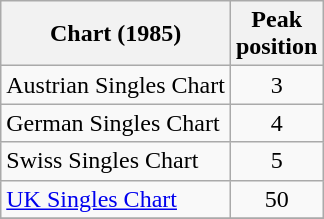<table class="wikitable sortable">
<tr>
<th align="left">Chart (1985)</th>
<th align="center">Peak<br>position</th>
</tr>
<tr>
<td align="left">Austrian Singles Chart</td>
<td align="center">3</td>
</tr>
<tr>
<td align="left">German Singles Chart</td>
<td align="center">4</td>
</tr>
<tr>
<td align="left">Swiss Singles Chart</td>
<td align="center">5</td>
</tr>
<tr>
<td align="left"><a href='#'>UK Singles Chart</a></td>
<td align="center">50</td>
</tr>
<tr>
</tr>
</table>
